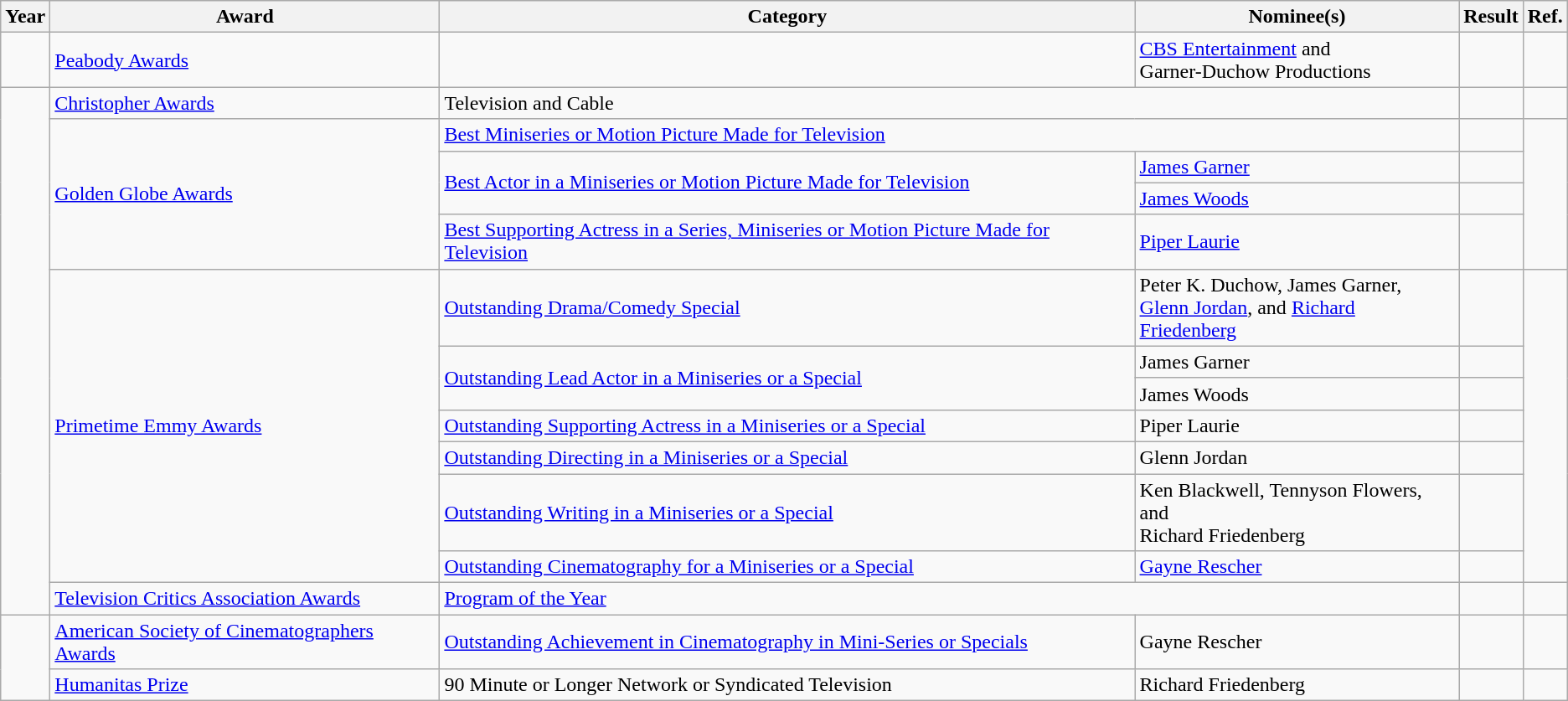<table class="wikitable sortable">
<tr>
<th>Year</th>
<th>Award</th>
<th>Category</th>
<th>Nominee(s)</th>
<th>Result</th>
<th>Ref.</th>
</tr>
<tr>
<td></td>
<td><a href='#'>Peabody Awards</a></td>
<td></td>
<td><a href='#'>CBS Entertainment</a> and <br> Garner-Duchow Productions</td>
<td></td>
<td align="center"></td>
</tr>
<tr>
<td rowspan="13"></td>
<td><a href='#'>Christopher Awards</a></td>
<td colspan="2">Television and Cable</td>
<td></td>
<td align="center"></td>
</tr>
<tr>
<td rowspan="4"><a href='#'>Golden Globe Awards</a></td>
<td colspan="2"><a href='#'>Best Miniseries or Motion Picture Made for Television</a></td>
<td></td>
<td align="center" rowspan="4"></td>
</tr>
<tr>
<td rowspan="2"><a href='#'>Best Actor in a Miniseries or Motion Picture Made for Television</a></td>
<td><a href='#'>James Garner</a></td>
<td></td>
</tr>
<tr>
<td><a href='#'>James Woods</a></td>
<td></td>
</tr>
<tr>
<td><a href='#'>Best Supporting Actress in a Series, Miniseries or Motion Picture Made for Television</a></td>
<td><a href='#'>Piper Laurie</a></td>
<td></td>
</tr>
<tr>
<td rowspan="7"><a href='#'>Primetime Emmy Awards</a></td>
<td><a href='#'>Outstanding Drama/Comedy Special</a></td>
<td>Peter K. Duchow, James Garner, <br> <a href='#'>Glenn Jordan</a>, and <a href='#'>Richard Friedenberg</a></td>
<td></td>
<td align="center" rowspan="7"></td>
</tr>
<tr>
<td rowspan="2"><a href='#'>Outstanding Lead Actor in a Miniseries or a Special</a></td>
<td>James Garner</td>
<td></td>
</tr>
<tr>
<td>James Woods</td>
<td></td>
</tr>
<tr>
<td><a href='#'>Outstanding Supporting Actress in a Miniseries or a Special</a></td>
<td>Piper Laurie</td>
<td></td>
</tr>
<tr>
<td><a href='#'>Outstanding Directing in a Miniseries or a Special</a></td>
<td>Glenn Jordan</td>
<td></td>
</tr>
<tr>
<td><a href='#'>Outstanding Writing in a Miniseries or a Special</a></td>
<td>Ken Blackwell, Tennyson Flowers, and <br> Richard Friedenberg</td>
<td></td>
</tr>
<tr>
<td><a href='#'>Outstanding Cinematography for a Miniseries or a Special</a></td>
<td><a href='#'>Gayne Rescher</a></td>
<td></td>
</tr>
<tr>
<td><a href='#'>Television Critics Association Awards</a></td>
<td colspan="2"><a href='#'>Program of the Year</a></td>
<td></td>
<td align="center"></td>
</tr>
<tr>
<td rowspan="2"></td>
<td><a href='#'>American Society of Cinematographers Awards</a></td>
<td><a href='#'>Outstanding Achievement in Cinematography in Mini-Series or Specials</a></td>
<td>Gayne Rescher</td>
<td></td>
<td align="center"></td>
</tr>
<tr>
<td><a href='#'>Humanitas Prize</a></td>
<td>90 Minute or Longer Network or Syndicated Television</td>
<td>Richard Friedenberg</td>
<td></td>
<td align="center"></td>
</tr>
</table>
